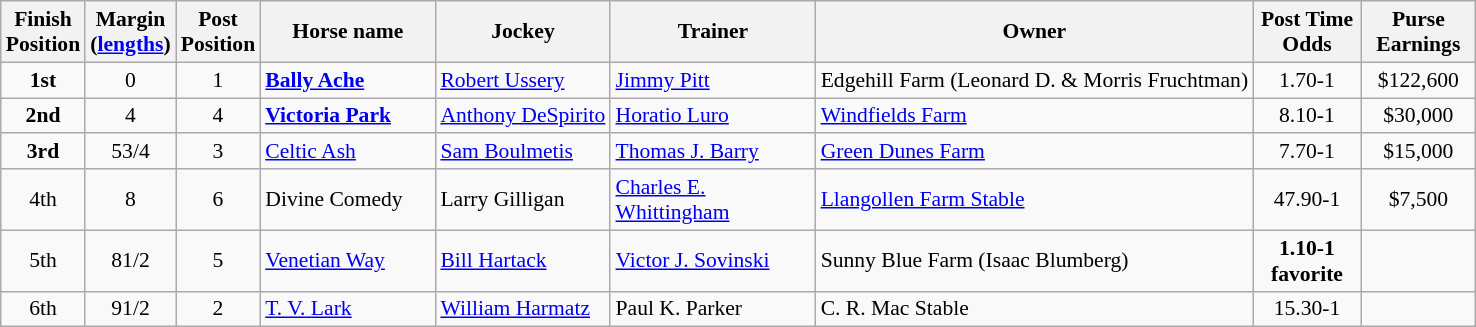<table class="wikitable sortable" | border="2" cellpadding="1" style="border-collapse: collapse; font-size:90%">
<tr>
<th width="45px">Finish <br> Position</th>
<th width="45px">Margin<br> <span>(<a href='#'>lengths</a>)</span></th>
<th width="40px">Post <br> Position</th>
<th width="110px">Horse name</th>
<th width="110px">Jockey</th>
<th width="130px">Trainer</th>
<th width=>Owner</th>
<th width="65px">Post Time <br> Odds</th>
<th width="70px">Purse <br> Earnings</th>
</tr>
<tr>
<td align=center><strong>1<span>st</span></strong></td>
<td align=center>0</td>
<td align=center>1</td>
<td><strong><a href='#'>Bally Ache</a></strong></td>
<td><a href='#'>Robert Ussery</a></td>
<td><a href='#'>Jimmy Pitt</a></td>
<td>Edgehill Farm (Leonard D. & Morris Fruchtman)</td>
<td align=center>1.70-1</td>
<td align=center>$122,600</td>
</tr>
<tr>
<td align=center><strong>2<span>nd</span></strong></td>
<td align=center>4</td>
<td align=center>4</td>
<td><strong><a href='#'>Victoria Park</a></strong></td>
<td><a href='#'>Anthony DeSpirito</a></td>
<td><a href='#'>Horatio Luro</a></td>
<td><a href='#'>Windfields Farm</a></td>
<td align=center>8.10-1</td>
<td align=center>$30,000</td>
</tr>
<tr>
<td align=center><strong>3<span>rd</span></strong></td>
<td align=center>5<span>3/4</span></td>
<td align=center>3</td>
<td><a href='#'>Celtic Ash</a></td>
<td><a href='#'>Sam Boulmetis</a></td>
<td><a href='#'>Thomas J. Barry</a></td>
<td><a href='#'>Green Dunes Farm</a></td>
<td align=center>7.70-1</td>
<td align=center>$15,000</td>
</tr>
<tr>
<td align=center>4<span>th</span></td>
<td align=center>8</td>
<td align=center>6</td>
<td>Divine Comedy</td>
<td>Larry Gilligan</td>
<td><a href='#'>Charles E. Whittingham</a></td>
<td><a href='#'>Llangollen Farm Stable</a></td>
<td align=center>47.90-1</td>
<td align=center>$7,500</td>
</tr>
<tr>
<td align=center>5<span>th</span></td>
<td align=center>8<span>1/2</span></td>
<td align=center>5</td>
<td><a href='#'>Venetian Way</a></td>
<td><a href='#'>Bill Hartack</a></td>
<td><a href='#'>Victor J. Sovinski</a></td>
<td>Sunny Blue Farm (Isaac Blumberg)</td>
<td align=center><strong>1.10-1</strong> <br><strong><span>favorite</span></strong></td>
<td align=center></td>
</tr>
<tr>
<td align=center>6<span>th</span></td>
<td align=center>9<span>1/2</span></td>
<td align=center>2</td>
<td><a href='#'>T. V. Lark</a></td>
<td><a href='#'>William Harmatz</a></td>
<td>Paul K. Parker</td>
<td>C. R. Mac Stable</td>
<td align=center>15.30-1</td>
<td></td>
</tr>
</table>
